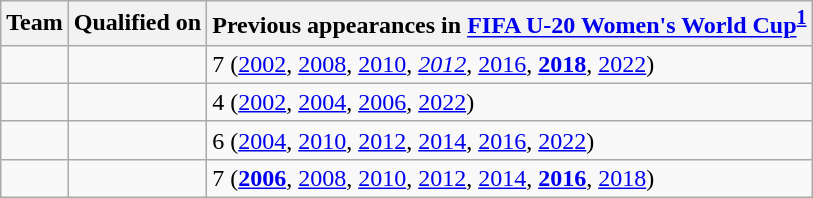<table class="wikitable sortable">
<tr>
<th>Team</th>
<th>Qualified on</th>
<th data-sort-type="number">Previous appearances in <a href='#'>FIFA U-20 Women's World Cup</a><sup><strong><a href='#'>1</a></strong></sup></th>
</tr>
<tr>
<td></td>
<td></td>
<td>7 (<a href='#'>2002</a>, <a href='#'>2008</a>, <a href='#'>2010</a>, <em><a href='#'>2012</a></em>, <a href='#'>2016</a>, <strong><a href='#'>2018</a></strong>, <a href='#'>2022</a>)</td>
</tr>
<tr>
<td></td>
<td></td>
<td>4 (<a href='#'>2002</a>, <a href='#'>2004</a>, <a href='#'>2006</a>, <a href='#'>2022</a>)</td>
</tr>
<tr>
<td></td>
<td></td>
<td>6 (<a href='#'>2004</a>, <a href='#'>2010</a>, <a href='#'>2012</a>, <a href='#'>2014</a>, <a href='#'>2016</a>, <a href='#'>2022</a>)</td>
</tr>
<tr>
<td></td>
<td></td>
<td>7 (<strong><a href='#'>2006</a></strong>, <a href='#'>2008</a>, <a href='#'>2010</a>, <a href='#'>2012</a>, <a href='#'>2014</a>, <strong><a href='#'>2016</a></strong>, <a href='#'>2018</a>)</td>
</tr>
</table>
